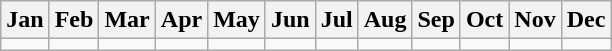<table class="wikitable">
<tr>
<th>Jan</th>
<th>Feb</th>
<th>Mar</th>
<th>Apr</th>
<th>May</th>
<th>Jun</th>
<th>Jul</th>
<th>Aug</th>
<th>Sep</th>
<th>Oct</th>
<th>Nov</th>
<th>Dec</th>
</tr>
<tr>
<td></td>
<td></td>
<td></td>
<td></td>
<td></td>
<td></td>
<td></td>
<td></td>
<td></td>
<td></td>
<td></td>
<td></td>
</tr>
</table>
